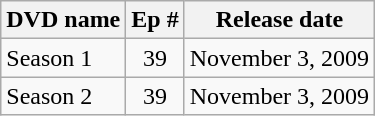<table class="wikitable">
<tr>
<th>DVD name</th>
<th>Ep #</th>
<th>Release date</th>
</tr>
<tr>
<td>Season 1</td>
<td style="text-align:center;">39</td>
<td>November 3, 2009</td>
</tr>
<tr>
<td>Season 2</td>
<td style="text-align:center;">39</td>
<td>November 3, 2009</td>
</tr>
</table>
